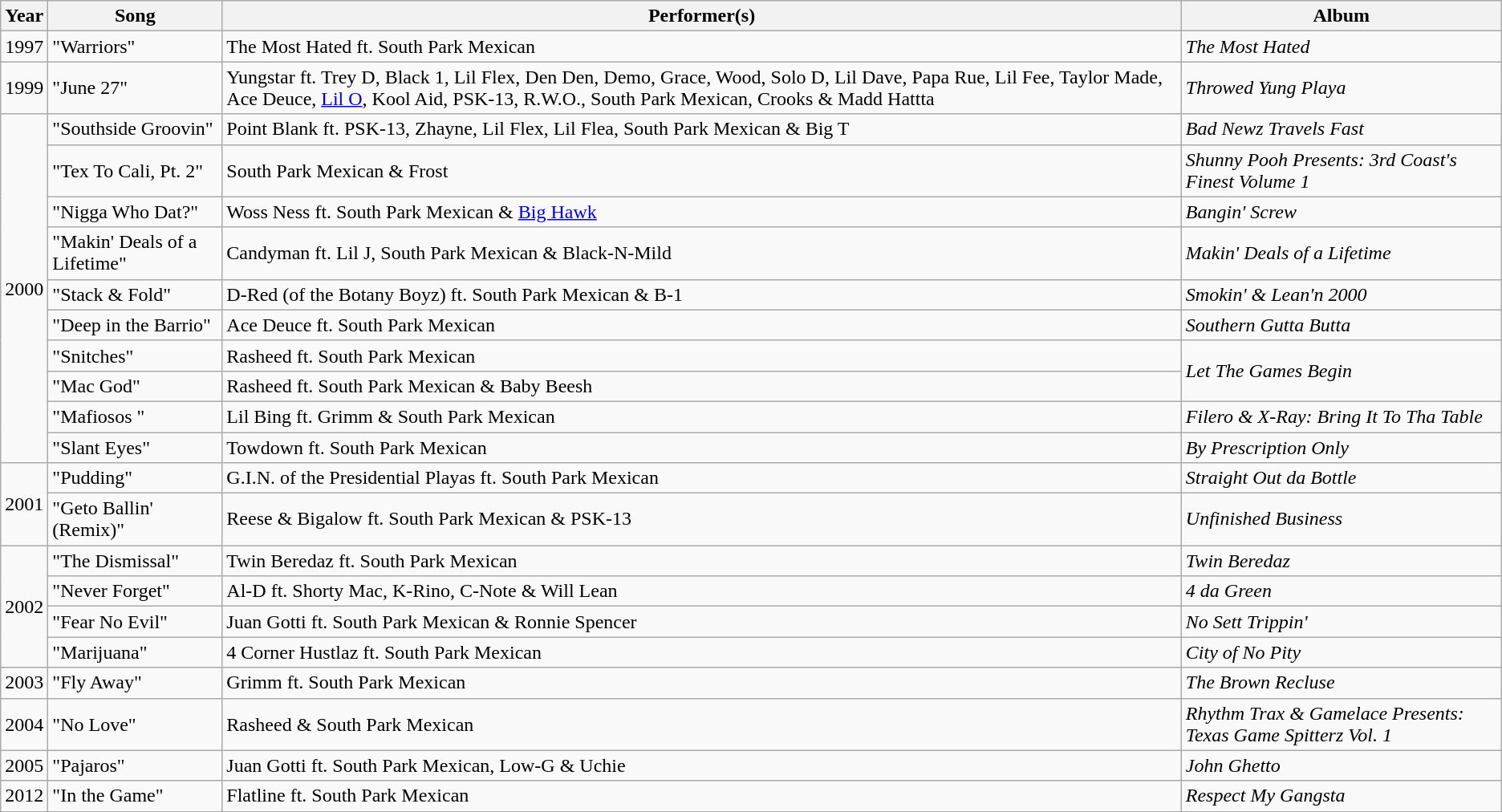<table class="wikitable">
<tr>
<th>Year</th>
<th>Song</th>
<th>Performer(s)</th>
<th>Album</th>
</tr>
<tr>
<td>1997</td>
<td>"Warriors"</td>
<td>The Most Hated ft. South Park Mexican</td>
<td><em>The Most Hated</em></td>
</tr>
<tr>
<td>1999</td>
<td>"June 27"</td>
<td>Yungstar ft. Trey D, Black 1, Lil Flex, Den Den, Demo, Grace, Wood, Solo D, Lil Dave, Papa Rue, Lil Fee, Taylor Made, Ace Deuce, <a href='#'>Lil O</a>, Kool Aid, PSK-13, R.W.O., South Park Mexican, Crooks & Madd Hattta</td>
<td><em>Throwed Yung Playa</em></td>
</tr>
<tr>
<td rowspan="10">2000</td>
<td>"Southside Groovin"</td>
<td>Point Blank ft. PSK-13, Zhayne, Lil Flex, Lil Flea, South Park Mexican & Big T</td>
<td><em>Bad Newz Travels Fast</em></td>
</tr>
<tr>
<td>"Tex To Cali, Pt. 2"</td>
<td>South Park Mexican & Frost</td>
<td><em>Shunny Pooh Presents: 3rd Coast's Finest Volume 1</em></td>
</tr>
<tr>
<td>"Nigga Who Dat?"</td>
<td>Woss Ness ft. South Park Mexican & <a href='#'>Big Hawk</a></td>
<td><em>Bangin' Screw</em></td>
</tr>
<tr>
<td>"Makin' Deals of a Lifetime"</td>
<td>Candyman ft. Lil J, South Park Mexican & Black-N-Mild</td>
<td><em>Makin' Deals of a Lifetime</em></td>
</tr>
<tr>
<td>"Stack & Fold"</td>
<td>D-Red (of the Botany Boyz) ft. South Park Mexican & B-1</td>
<td><em>Smokin' & Lean'n 2000 </em></td>
</tr>
<tr>
<td>"Deep in the Barrio"</td>
<td>Ace Deuce ft. South Park Mexican</td>
<td><em>Southern Gutta Butta</em></td>
</tr>
<tr>
<td>"Snitches"</td>
<td>Rasheed ft. South Park Mexican</td>
<td rowspan="2"><em>Let The Games Begin</em></td>
</tr>
<tr>
<td>"Mac God"</td>
<td>Rasheed ft. South Park Mexican & Baby Beesh</td>
</tr>
<tr>
<td>"Mafiosos "</td>
<td>Lil Bing ft. Grimm & South Park Mexican</td>
<td><em>Filero & X-Ray: Bring It To Tha Table </em></td>
</tr>
<tr>
<td>"Slant Eyes"</td>
<td>Towdown ft. South Park Mexican</td>
<td><em>By Prescription Only</em></td>
</tr>
<tr>
<td rowspan="2">2001</td>
<td>"Pudding"</td>
<td>G.I.N. of the Presidential Playas ft. South Park Mexican</td>
<td><em>Straight Out da Bottle</em></td>
</tr>
<tr>
<td>"Geto Ballin' (Remix)"</td>
<td>Reese & Bigalow ft. South Park Mexican & PSK-13</td>
<td><em>Unfinished Business</em></td>
</tr>
<tr>
<td rowspan="4">2002</td>
<td>"The Dismissal"</td>
<td>Twin Beredaz ft. South Park Mexican</td>
<td><em>Twin Beredaz</em></td>
</tr>
<tr>
<td>"Never Forget"</td>
<td>Al-D ft. Shorty Mac, K-Rino, C-Note & Will Lean</td>
<td><em>4 da Green</em></td>
</tr>
<tr>
<td>"Fear No Evil"</td>
<td>Juan Gotti ft. South Park Mexican & Ronnie Spencer</td>
<td><em>No Sett Trippin' </em></td>
</tr>
<tr>
<td>"Marijuana"</td>
<td>4 Corner Hustlaz ft. South Park Mexican</td>
<td><em>City of No Pity</em></td>
</tr>
<tr>
<td>2003</td>
<td>"Fly Away"</td>
<td>Grimm ft. South Park Mexican</td>
<td><em>The Brown Recluse</em></td>
</tr>
<tr>
<td>2004</td>
<td scope="row">"No Love"</td>
<td>Rasheed & South Park Mexican</td>
<td><em>Rhythm Trax & Gamelace Presents: Texas Game Spitterz Vol. 1</em></td>
</tr>
<tr>
<td>2005</td>
<td>"Pajaros"</td>
<td>Juan Gotti ft. South Park Mexican, Low-G & Uchie</td>
<td><em>John Ghetto</em></td>
</tr>
<tr>
<td>2012</td>
<td>"In the Game"</td>
<td>Flatline ft. South Park Mexican</td>
<td><em>Respect My Gangsta</em></td>
</tr>
<tr>
</tr>
</table>
